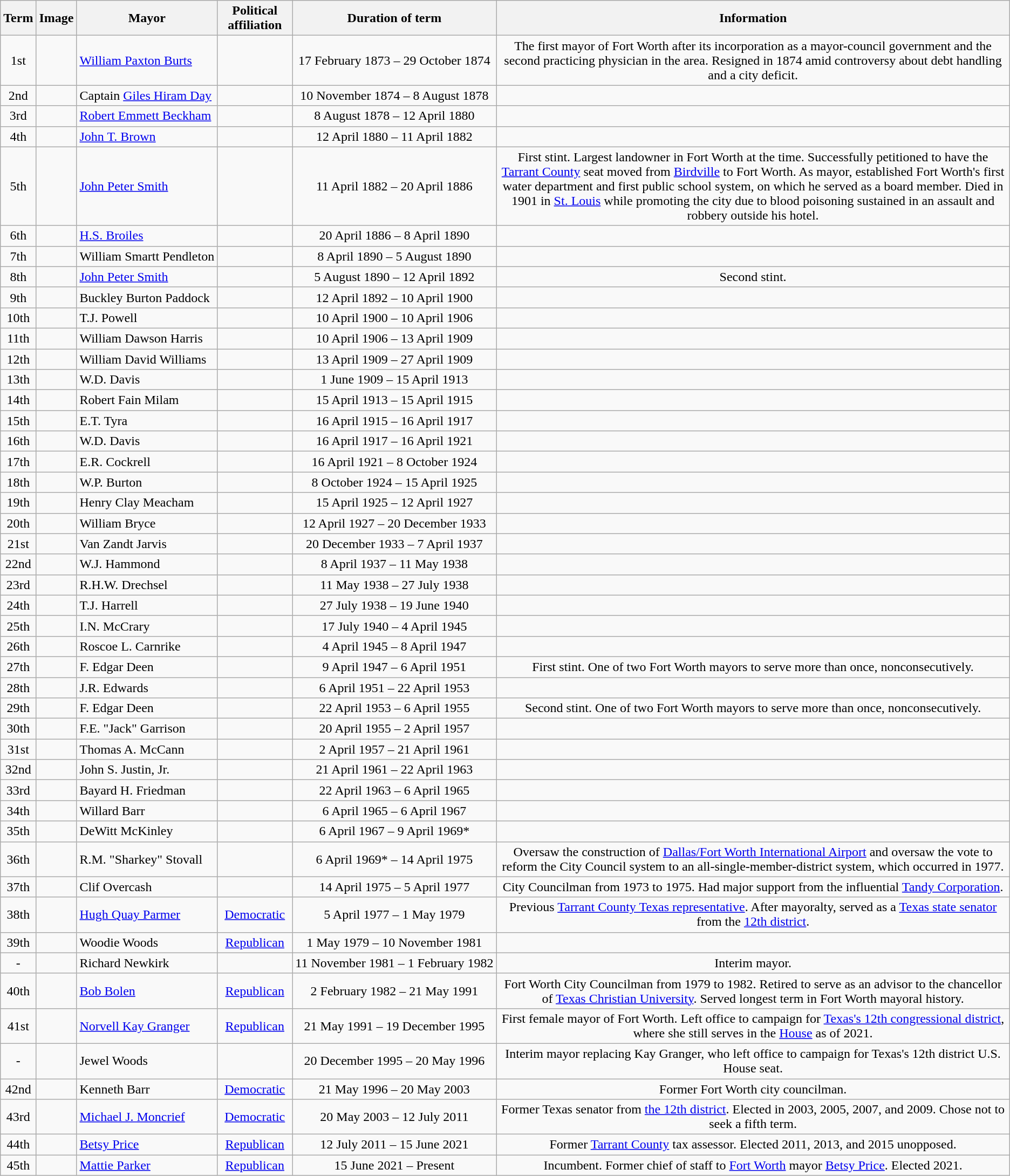<table class="wikitable" style="text-align:center">
<tr>
<th>Term</th>
<th>Image</th>
<th>Mayor</th>
<th>Political affiliation</th>
<th>Duration of term</th>
<th>Information</th>
</tr>
<tr>
<td>1st</td>
<td></td>
<td align=left nowrap><a href='#'>William Paxton Burts</a></td>
<td></td>
<td nowrap>17 February 1873 – 29 October 1874</td>
<td>The first mayor of Fort Worth after its incorporation as a mayor-council government and the second practicing physician in the area. Resigned in 1874 amid controversy about debt handling and a city deficit.</td>
</tr>
<tr>
<td>2nd</td>
<td></td>
<td align=left nowrap>Captain <a href='#'>Giles Hiram Day</a></td>
<td></td>
<td nowrap>10 November 1874 – 8 August 1878</td>
<td></td>
</tr>
<tr>
<td>3rd</td>
<td></td>
<td align=left nowrap><a href='#'>Robert Emmett Beckham</a></td>
<td></td>
<td nowrap>8 August 1878 – 12 April 1880</td>
<td></td>
</tr>
<tr>
<td>4th</td>
<td></td>
<td align=left nowrap><a href='#'>John T. Brown</a></td>
<td></td>
<td nowrap>12 April 1880 – 11 April 1882</td>
<td></td>
</tr>
<tr>
<td>5th</td>
<td></td>
<td align=left nowrap><a href='#'>John Peter Smith</a></td>
<td></td>
<td nowrap>11 April 1882 – 20 April 1886</td>
<td>First stint. Largest landowner in Fort Worth at the time. Successfully petitioned to have the <a href='#'>Tarrant County</a> seat moved from <a href='#'>Birdville</a> to Fort Worth. As mayor, established Fort Worth's first water department and first public school system, on which he served as a board member. Died in 1901 in <a href='#'>St. Louis</a> while promoting the city due to blood poisoning sustained in an assault and robbery outside his hotel.</td>
</tr>
<tr>
<td>6th</td>
<td></td>
<td align=left nowrap><a href='#'>H.S. Broiles</a></td>
<td></td>
<td nowrap>20 April 1886 – 8 April 1890</td>
<td></td>
</tr>
<tr>
<td>7th</td>
<td></td>
<td align=left nowrap>William Smartt Pendleton</td>
<td></td>
<td nowrap>8 April 1890 – 5 August 1890</td>
<td></td>
</tr>
<tr>
<td>8th</td>
<td></td>
<td align=left nowrap><a href='#'>John Peter Smith</a></td>
<td></td>
<td nowrap>5 August 1890 – 12 April 1892</td>
<td>Second stint.</td>
</tr>
<tr>
<td>9th</td>
<td></td>
<td align=left nowrap>Buckley Burton Paddock</td>
<td></td>
<td nowrap>12 April 1892 – 10 April 1900</td>
<td></td>
</tr>
<tr>
<td>10th</td>
<td></td>
<td align=left nowrap>T.J. Powell</td>
<td></td>
<td nowrap>10 April 1900 – 10 April 1906</td>
<td></td>
</tr>
<tr>
<td>11th</td>
<td></td>
<td align=left nowrap>William Dawson Harris</td>
<td></td>
<td nowrap>10 April 1906 – 13 April 1909</td>
<td></td>
</tr>
<tr>
<td>12th</td>
<td></td>
<td align=left nowrap>William David Williams</td>
<td></td>
<td nowrap>13 April 1909 – 27 April 1909</td>
<td></td>
</tr>
<tr>
<td>13th</td>
<td></td>
<td align=left nowrap>W.D. Davis</td>
<td></td>
<td nowrap>1 June 1909 – 15 April 1913</td>
<td></td>
</tr>
<tr>
<td>14th</td>
<td></td>
<td align=left nowrap>Robert Fain Milam</td>
<td></td>
<td nowrap>15 April 1913 – 15 April 1915</td>
<td></td>
</tr>
<tr>
<td>15th</td>
<td></td>
<td align=left nowrap>E.T. Tyra</td>
<td></td>
<td nowrap>16 April 1915 – 16 April 1917</td>
<td></td>
</tr>
<tr>
<td>16th</td>
<td></td>
<td align=left nowrap>W.D. Davis</td>
<td></td>
<td nowrap>16 April 1917 – 16 April 1921</td>
<td></td>
</tr>
<tr>
<td>17th</td>
<td></td>
<td align=left nowrap>E.R. Cockrell</td>
<td></td>
<td nowrap>16 April 1921 – 8 October 1924</td>
<td></td>
</tr>
<tr>
<td>18th</td>
<td></td>
<td align=left nowrap>W.P. Burton</td>
<td></td>
<td nowrap>8 October 1924 – 15 April 1925</td>
<td></td>
</tr>
<tr>
<td>19th</td>
<td></td>
<td align=left nowrap>Henry Clay Meacham</td>
<td></td>
<td nowrap>15 April 1925 – 12 April 1927</td>
<td></td>
</tr>
<tr>
<td>20th</td>
<td></td>
<td align=left nowrap>William Bryce</td>
<td></td>
<td nowrap>12 April 1927 – 20 December 1933</td>
<td></td>
</tr>
<tr>
<td>21st</td>
<td></td>
<td align=left nowrap>Van Zandt Jarvis</td>
<td></td>
<td nowrap>20 December 1933 – 7 April 1937</td>
<td></td>
</tr>
<tr>
<td>22nd</td>
<td></td>
<td align=left nowrap>W.J. Hammond</td>
<td></td>
<td nowrap>8 April 1937 – 11 May 1938</td>
<td></td>
</tr>
<tr>
<td>23rd</td>
<td></td>
<td align=left nowrap>R.H.W. Drechsel</td>
<td></td>
<td nowrap>11 May 1938 – 27 July 1938</td>
<td></td>
</tr>
<tr>
<td>24th</td>
<td></td>
<td align=left nowrap>T.J. Harrell</td>
<td></td>
<td nowrap>27 July 1938 – 19 June 1940</td>
<td></td>
</tr>
<tr>
<td>25th</td>
<td></td>
<td align=left nowrap>I.N. McCrary</td>
<td></td>
<td nowrap>17 July 1940 – 4 April 1945</td>
<td></td>
</tr>
<tr>
<td>26th</td>
<td></td>
<td align=left nowrap>Roscoe L. Carnrike</td>
<td></td>
<td nowrap>4 April 1945 – 8 April 1947</td>
<td></td>
</tr>
<tr>
<td>27th</td>
<td></td>
<td align=left nowrap>F. Edgar Deen</td>
<td></td>
<td nowrap>9 April 1947 – 6 April 1951</td>
<td>First stint. One of two Fort Worth mayors to serve more than once, nonconsecutively.</td>
</tr>
<tr>
<td>28th</td>
<td></td>
<td align=left nowrap>J.R. Edwards</td>
<td></td>
<td nowrap>6 April 1951 – 22 April 1953</td>
<td></td>
</tr>
<tr>
<td>29th</td>
<td></td>
<td align=left nowrap>F. Edgar Deen</td>
<td></td>
<td nowrap>22 April 1953 – 6 April 1955</td>
<td>Second stint. One of two Fort Worth mayors to serve more than once, nonconsecutively.</td>
</tr>
<tr>
<td>30th</td>
<td></td>
<td align=left nowrap>F.E. "Jack" Garrison</td>
<td></td>
<td nowrap>20 April 1955 – 2 April 1957</td>
<td></td>
</tr>
<tr>
<td>31st</td>
<td></td>
<td align=left nowrap>Thomas A. McCann</td>
<td></td>
<td nowrap>2 April 1957 – 21 April 1961</td>
<td></td>
</tr>
<tr>
<td>32nd</td>
<td></td>
<td align=left nowrap>John S. Justin, Jr.</td>
<td></td>
<td nowrap>21 April 1961 – 22 April 1963</td>
<td></td>
</tr>
<tr>
<td>33rd</td>
<td></td>
<td align=left nowrap>Bayard H. Friedman</td>
<td></td>
<td nowrap>22 April 1963 – 6 April 1965</td>
<td></td>
</tr>
<tr>
<td>34th</td>
<td></td>
<td align=left nowrap>Willard Barr</td>
<td></td>
<td nowrap>6 April 1965 – 6 April 1967</td>
<td></td>
</tr>
<tr>
<td>35th</td>
<td></td>
<td align=left nowrap>DeWitt McKinley</td>
<td></td>
<td nowrap>6 April 1967 – 9 April 1969*</td>
<td></td>
</tr>
<tr>
<td>36th</td>
<td></td>
<td align=left nowrap>R.M. "Sharkey" Stovall</td>
<td></td>
<td nowrap>6 April 1969* – 14 April 1975</td>
<td>Oversaw the construction of <a href='#'>Dallas/Fort Worth International Airport</a> and oversaw the vote to reform the City Council system to an all-single-member-district system, which occurred in 1977.</td>
</tr>
<tr>
<td>37th</td>
<td></td>
<td align=left nowrap>Clif Overcash</td>
<td></td>
<td nowrap>14 April 1975 – 5 April 1977</td>
<td>City Councilman from 1973 to 1975. Had major support from the influential <a href='#'>Tandy Corporation</a>.</td>
</tr>
<tr>
<td>38th</td>
<td></td>
<td align=left nowrap><a href='#'>Hugh Quay Parmer</a></td>
<td><a href='#'>Democratic</a></td>
<td nowrap>5 April 1977 – 1 May 1979</td>
<td>Previous <a href='#'>Tarrant County Texas representative</a>. After mayoralty, served as a <a href='#'>Texas state senator</a> from the <a href='#'>12th district</a>.</td>
</tr>
<tr>
<td>39th</td>
<td></td>
<td align=left nowrap>Woodie Woods</td>
<td><a href='#'>Republican</a></td>
<td nowrap>1 May 1979 – 10 November 1981</td>
<td></td>
</tr>
<tr>
<td>-</td>
<td></td>
<td align=left nowrap>Richard Newkirk</td>
<td></td>
<td nowrap>11 November 1981 – 1 February 1982</td>
<td>Interim mayor.</td>
</tr>
<tr>
<td>40th</td>
<td></td>
<td align=left nowrap><a href='#'>Bob Bolen</a></td>
<td><a href='#'>Republican</a></td>
<td nowrap>2 February 1982 – 21 May 1991</td>
<td>Fort Worth City Councilman from 1979 to 1982. Retired to serve as an advisor to the chancellor of <a href='#'>Texas Christian University</a>. Served longest term in Fort Worth mayoral history.</td>
</tr>
<tr>
<td>41st</td>
<td></td>
<td align=left nowrap><a href='#'>Norvell Kay Granger</a></td>
<td><a href='#'>Republican</a></td>
<td nowrap>21 May 1991 – 19 December 1995</td>
<td>First female mayor of Fort Worth. Left office to campaign for <a href='#'>Texas's 12th congressional district</a>, where she still serves in the <a href='#'>House</a> as of 2021.</td>
</tr>
<tr>
<td>-</td>
<td></td>
<td align=left nowrap>Jewel Woods</td>
<td></td>
<td nowrap>20 December 1995 – 20 May 1996</td>
<td>Interim mayor replacing Kay Granger, who left office to campaign for Texas's 12th district U.S. House seat.</td>
</tr>
<tr>
<td>42nd</td>
<td></td>
<td align=left nowrap>Kenneth Barr</td>
<td><a href='#'>Democratic</a></td>
<td nowrap>21 May 1996 – 20 May 2003</td>
<td>Former Fort Worth city councilman.</td>
</tr>
<tr>
<td>43rd</td>
<td></td>
<td align=left nowrap><a href='#'>Michael J. Moncrief</a></td>
<td><a href='#'>Democratic</a></td>
<td nowrap>20 May 2003 – 12 July 2011</td>
<td>Former Texas senator from <a href='#'>the 12th district</a>. Elected in 2003, 2005, 2007, and 2009. Chose not to seek a fifth term.</td>
</tr>
<tr>
<td>44th</td>
<td></td>
<td align=left nowrap><a href='#'>Betsy Price</a></td>
<td><a href='#'>Republican</a></td>
<td nowrap>12 July 2011 – 15 June 2021</td>
<td>Former <a href='#'>Tarrant County</a> tax assessor. Elected 2011, 2013, and 2015 unopposed.</td>
</tr>
<tr>
<td>45th</td>
<td></td>
<td align=left nowrap><a href='#'>Mattie Parker</a></td>
<td><a href='#'>Republican</a></td>
<td nowrap>15 June 2021 – Present</td>
<td>Incumbent. Former chief of staff to <a href='#'>Fort Worth</a> mayor <a href='#'>Betsy Price</a>. Elected 2021.</td>
</tr>
</table>
